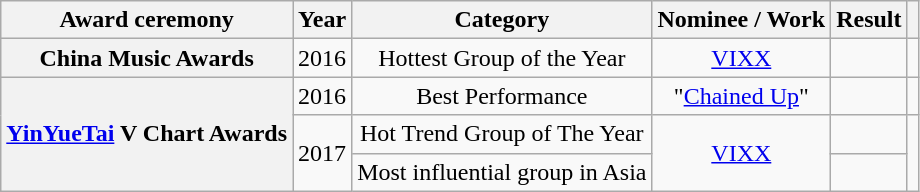<table class="wikitable plainrowheaders" style="text-align:center">
<tr>
<th scope="col">Award ceremony</th>
<th scope="col">Year</th>
<th scope="col">Category </th>
<th scope="col">Nominee / Work</th>
<th scope="col">Result</th>
<th scope="col" class="unsortable"></th>
</tr>
<tr>
<th scope="row">China Music Awards</th>
<td>2016</td>
<td>Hottest Group of the Year</td>
<td><a href='#'>VIXX</a></td>
<td></td>
<td></td>
</tr>
<tr>
<th scope="row" rowspan="3"><a href='#'>YinYueTai</a> V Chart Awards</th>
<td>2016</td>
<td>Best Performance</td>
<td>"<a href='#'>Chained Up</a>"</td>
<td></td>
<td></td>
</tr>
<tr>
<td rowspan="2">2017</td>
<td>Hot Trend Group of The Year</td>
<td rowspan="2"><a href='#'>VIXX</a></td>
<td></td>
<td rowspan="2"></td>
</tr>
<tr>
<td>Most influential group in Asia</td>
<td></td>
</tr>
</table>
